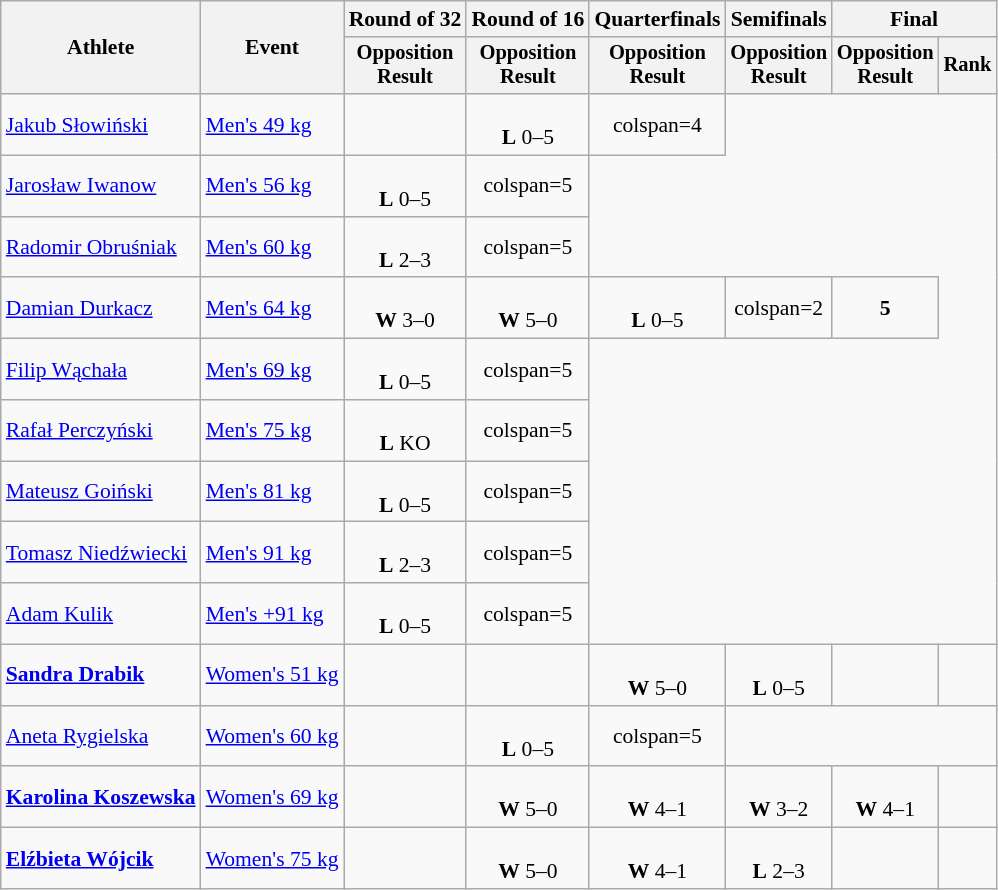<table class="wikitable" style="font-size:90%">
<tr>
<th rowspan="2">Athlete</th>
<th rowspan="2">Event</th>
<th>Round of 32</th>
<th>Round of 16</th>
<th>Quarterfinals</th>
<th>Semifinals</th>
<th colspan=2>Final</th>
</tr>
<tr style="font-size:95%">
<th>Opposition<br>Result</th>
<th>Opposition<br>Result</th>
<th>Opposition<br>Result</th>
<th>Opposition<br>Result</th>
<th>Opposition<br>Result</th>
<th>Rank</th>
</tr>
<tr align=center>
<td align=left><a href='#'>Jakub Słowiński</a></td>
<td align=left><a href='#'>Men's 49 kg</a></td>
<td></td>
<td><br><strong>L</strong> 0–5</td>
<td>colspan=4 </td>
</tr>
<tr align=center>
<td align=left><a href='#'>Jarosław Iwanow</a></td>
<td align=left><a href='#'>Men's 56 kg</a></td>
<td><br><strong>L</strong> 0–5</td>
<td>colspan=5 </td>
</tr>
<tr align=center>
<td align=left><a href='#'>Radomir Obruśniak</a></td>
<td align=left><a href='#'>Men's 60 kg</a></td>
<td><br><strong>L</strong> 2–3</td>
<td>colspan=5 </td>
</tr>
<tr align=center>
<td align=left><a href='#'>Damian Durkacz</a></td>
<td align=left><a href='#'>Men's 64 kg</a></td>
<td><br><strong>W</strong> 3–0</td>
<td><br><strong>W</strong> 5–0</td>
<td><br><strong>L</strong> 0–5</td>
<td>colspan=2 </td>
<td><strong>5</strong></td>
</tr>
<tr align=center>
<td align=left><a href='#'>Filip Wąchała</a></td>
<td align=left><a href='#'>Men's 69 kg</a></td>
<td><br><strong>L</strong> 0–5</td>
<td>colspan=5 </td>
</tr>
<tr align=center>
<td align=left><a href='#'>Rafał Perczyński</a></td>
<td align=left><a href='#'>Men's 75 kg</a></td>
<td><br><strong>L</strong> KO</td>
<td>colspan=5 </td>
</tr>
<tr align=center>
<td align=left><a href='#'>Mateusz Goiński</a></td>
<td align=left><a href='#'>Men's 81 kg</a></td>
<td><br><strong>L</strong> 0–5</td>
<td>colspan=5 </td>
</tr>
<tr align=center>
<td align=left><a href='#'>Tomasz Niedźwiecki</a></td>
<td align=left><a href='#'>Men's 91 kg</a></td>
<td><br><strong>L</strong> 2–3</td>
<td>colspan=5 </td>
</tr>
<tr align=center>
<td align=left><a href='#'>Adam Kulik</a></td>
<td align=left><a href='#'>Men's +91 kg</a></td>
<td><br><strong>L</strong> 0–5</td>
<td>colspan=5 </td>
</tr>
<tr align=center>
<td align=left><strong><a href='#'>Sandra Drabik</a></strong></td>
<td align=left><a href='#'>Women's 51 kg</a></td>
<td></td>
<td></td>
<td><br><strong>W</strong> 5–0</td>
<td><br><strong>L</strong> 0–5</td>
<td></td>
<td></td>
</tr>
<tr align=center>
<td align=left><a href='#'>Aneta Rygielska</a></td>
<td align=left><a href='#'>Women's 60 kg</a></td>
<td></td>
<td><br><strong>L</strong> 0–5</td>
<td>colspan=5 </td>
</tr>
<tr align=center>
<td align=left><strong><a href='#'>Karolina Koszewska</a></strong></td>
<td align=left><a href='#'>Women's 69 kg</a></td>
<td></td>
<td><br><strong>W</strong> 5–0</td>
<td><br><strong>W</strong> 4–1</td>
<td><br><strong>W</strong> 3–2</td>
<td><br><strong>W</strong> 4–1</td>
<td></td>
</tr>
<tr align=center>
<td align=left><strong><a href='#'>Elźbieta Wójcik</a></strong></td>
<td align=left><a href='#'>Women's 75 kg</a></td>
<td></td>
<td><br><strong>W</strong> 5–0</td>
<td><br><strong>W</strong> 4–1</td>
<td><br><strong>L</strong> 2–3</td>
<td></td>
<td></td>
</tr>
</table>
